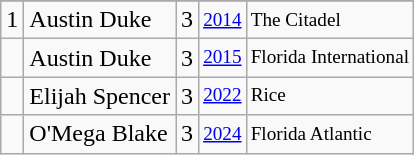<table class="wikitable">
<tr>
</tr>
<tr>
<td>1</td>
<td>Austin Duke</td>
<td>3</td>
<td style="font-size:80%;"><a href='#'>2014</a></td>
<td style="font-size:80%;">The Citadel</td>
</tr>
<tr>
<td></td>
<td>Austin Duke</td>
<td>3</td>
<td style="font-size:80%;"><a href='#'>2015</a></td>
<td style="font-size:80%;">Florida International</td>
</tr>
<tr>
<td></td>
<td>Elijah Spencer</td>
<td>3</td>
<td style="font-size:80%;"><a href='#'>2022</a></td>
<td style="font-size:80%;">Rice</td>
</tr>
<tr>
<td></td>
<td>O'Mega Blake</td>
<td>3</td>
<td style="font-size:80%;"><a href='#'>2024</a></td>
<td style="font-size:80%;">Florida Atlantic</td>
</tr>
</table>
